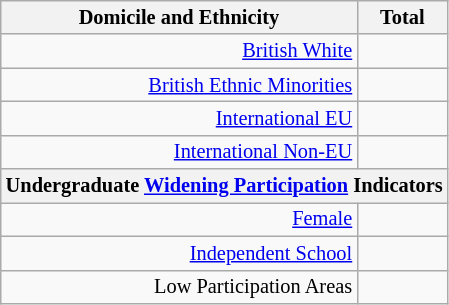<table class="wikitable floatright sortable collapsible mw-collapsible"; style="font-size:85%; text-align:right;">
<tr>
<th>Domicile and Ethnicity</th>
<th colspan="2" data-sort-type=number>Total</th>
</tr>
<tr>
<td><a href='#'>British White</a></td>
<td align=right></td>
</tr>
<tr>
<td><a href='#'>British Ethnic Minorities</a></td>
<td align=right></td>
</tr>
<tr>
<td><a href='#'>International EU</a></td>
<td align=right></td>
</tr>
<tr>
<td><a href='#'>International Non-EU</a></td>
<td align=right></td>
</tr>
<tr>
<th colspan="4" data-sort-type=number>Undergraduate <a href='#'>Widening Participation</a> Indicators</th>
</tr>
<tr>
<td><a href='#'>Female</a></td>
<td align=right></td>
</tr>
<tr>
<td><a href='#'>Independent School</a></td>
<td align=right></td>
</tr>
<tr>
<td>Low Participation Areas</td>
<td align=right></td>
</tr>
</table>
